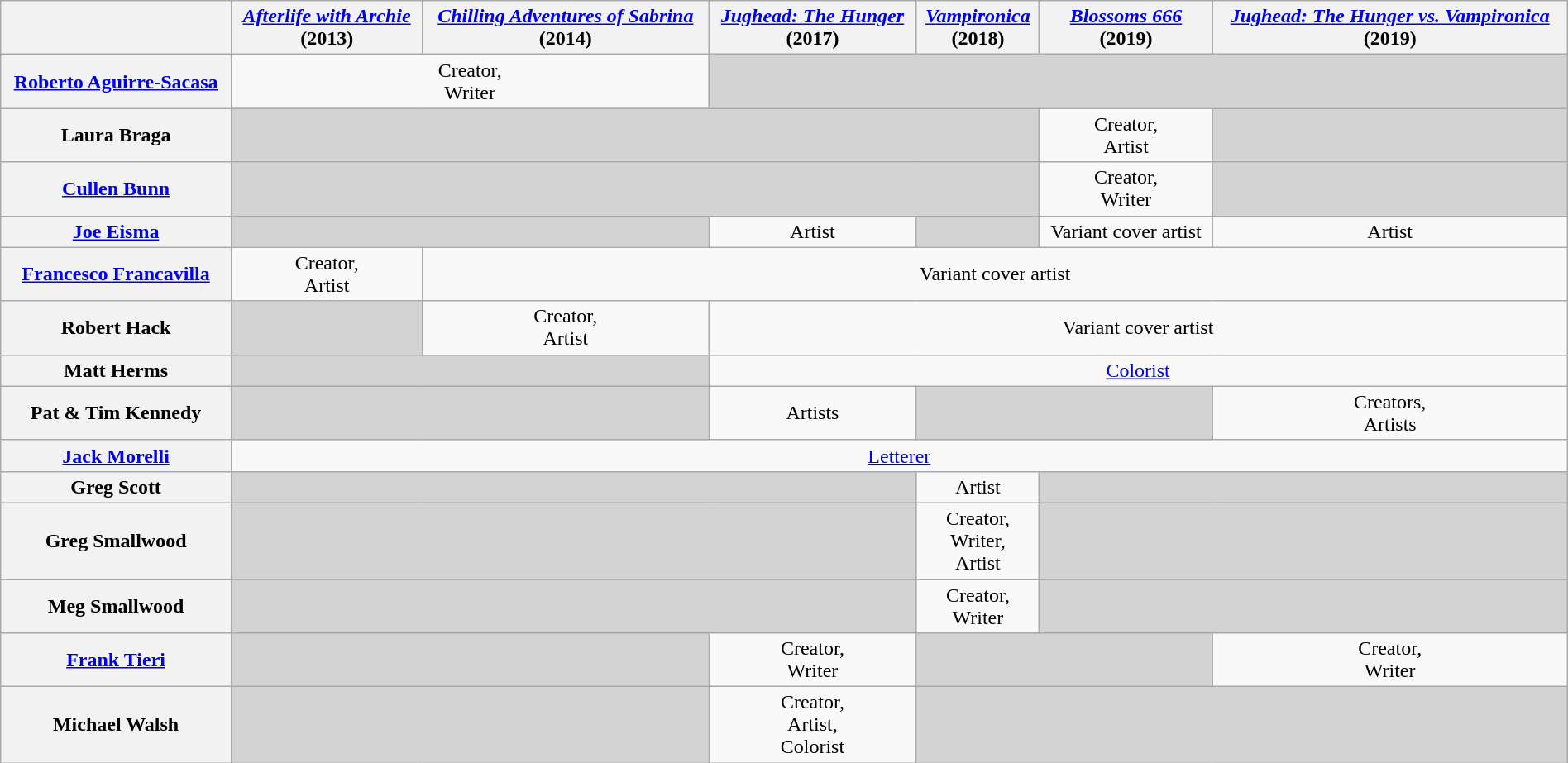<table class="wikitable sortable" style="text-align:center; width:100%">
<tr style="vertical-align:bottom;">
<th></th>
<th><em><a href='#'>Afterlife with Archie</a></em><br>(2013)</th>
<th><em><a href='#'>Chilling Adventures of Sabrina</a></em><br>(2014)</th>
<th><em><a href='#'>Jughead: The Hunger</a></em><br>(2017)</th>
<th><em><a href='#'>Vampironica</a></em><br>(2018)</th>
<th><em><a href='#'>Blossoms 666</a></em><br>(2019)</th>
<th><em><a href='#'>Jughead: The Hunger vs. Vampironica</a></em><br>(2019)</th>
</tr>
<tr>
<th><a href='#'>Roberto Aguirre-Sacasa</a></th>
<td colspan="2">Creator, <br> Writer</td>
<td style="background:lightgrey;" colspan="4"> </td>
</tr>
<tr>
<th>Laura Braga</th>
<td style="background:lightgrey;" colspan="4"> </td>
<td>Creator, <br> Artist</td>
<td style="background:lightgrey;"> </td>
</tr>
<tr>
<th><a href='#'>Cullen Bunn</a></th>
<td style="background:lightgrey;" colspan="4"> </td>
<td>Creator, <br> Writer</td>
<td style="background:lightgrey;"> </td>
</tr>
<tr>
<th><a href='#'>Joe Eisma</a></th>
<td style="background:lightgrey;" colspan="2"> </td>
<td>Artist</td>
<td style="background:lightgrey;"> </td>
<td>Variant cover artist</td>
<td>Artist</td>
</tr>
<tr>
<th><a href='#'>Francesco Francavilla</a></th>
<td>Creator, <br> Artist</td>
<td colspan="5">Variant cover artist</td>
</tr>
<tr>
<th>Robert Hack</th>
<th style="background:lightgrey;"> </th>
<td>Creator, <br> Artist</td>
<td colspan="4">Variant cover artist</td>
</tr>
<tr>
<th>Matt Herms</th>
<td style="background:lightgrey;" colspan="2"> </td>
<td colspan="4"><a href='#'>Colorist</a></td>
</tr>
<tr>
<th>Pat & Tim Kennedy</th>
<td style="background:lightgrey;" colspan="2"> </td>
<td>Artists</td>
<td style="background:lightgrey;" colspan="2"> </td>
<td>Creators, <br> Artists</td>
</tr>
<tr>
<th><a href='#'>Jack Morelli</a></th>
<td colspan="6"><a href='#'>Letterer</a></td>
</tr>
<tr>
<th>Greg Scott</th>
<td style="background:lightgrey;" colspan="3"> </td>
<td>Artist</td>
<td style="background:lightgrey;" colspan="2"> </td>
</tr>
<tr>
<th>Greg Smallwood</th>
<td style="background:lightgrey;" colspan="3"> </td>
<td>Creator, <br> Writer, <br> Artist</td>
<td style="background:lightgrey;" colspan="2"> </td>
</tr>
<tr>
<th>Meg Smallwood</th>
<td style="background:lightgrey;" colspan="3"> </td>
<td>Creator, <br> Writer</td>
<td style="background:lightgrey;" colspan="2"> </td>
</tr>
<tr>
<th><a href='#'>Frank Tieri</a></th>
<td style="background:lightgrey;" colspan="2"> </td>
<td>Creator, <br> Writer</td>
<td style="background:lightgrey;" colspan="2"> </td>
<td>Creator, <br> Writer</td>
</tr>
<tr>
<th>Michael Walsh</th>
<td style="background:lightgrey;" colspan="2"> </td>
<td>Creator, <br> Artist, <br> Colorist</td>
<td style="background:lightgrey;" colspan="3"> </td>
</tr>
</table>
